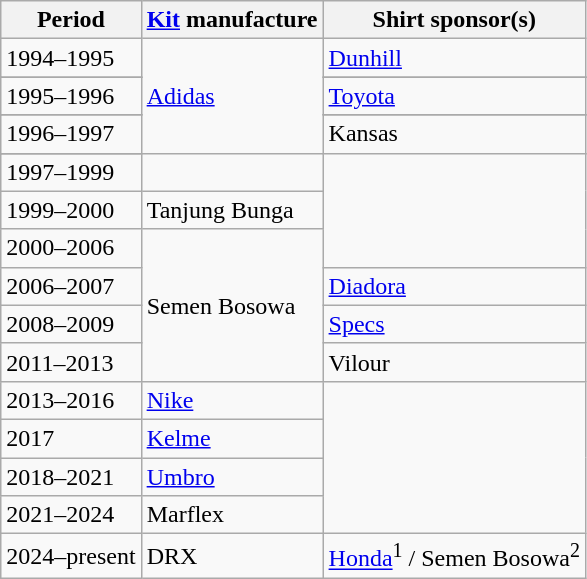<table class="wikitable">
<tr>
<th>Period</th>
<th><a href='#'>Kit</a> manufacture</th>
<th>Shirt sponsor(s)</th>
</tr>
<tr>
<td>1994–1995</td>
<td rowspan="6"> <a href='#'>Adidas</a></td>
<td><a href='#'>Dunhill</a></td>
</tr>
<tr>
</tr>
<tr>
<td>1995–1996</td>
<td><a href='#'>Toyota</a></td>
</tr>
<tr>
</tr>
<tr>
<td>1996–1997</td>
<td>Kansas</td>
</tr>
<tr>
</tr>
<tr>
<td>1997–1999</td>
<td></td>
</tr>
<tr>
<td>1999–2000</td>
<td>Tanjung Bunga</td>
</tr>
<tr>
<td>2000–2006</td>
<td rowspan="4">Semen Bosowa</td>
</tr>
<tr>
<td>2006–2007</td>
<td> <a href='#'>Diadora</a></td>
</tr>
<tr>
<td>2008–2009</td>
<td> <a href='#'>Specs</a></td>
</tr>
<tr>
<td>2011–2013</td>
<td> Vilour</td>
</tr>
<tr>
<td>2013–2016</td>
<td> <a href='#'>Nike</a></td>
</tr>
<tr>
<td>2017</td>
<td> <a href='#'>Kelme</a></td>
</tr>
<tr>
<td>2018–2021</td>
<td> <a href='#'>Umbro</a></td>
</tr>
<tr>
<td>2021–2024</td>
<td> Marflex</td>
</tr>
<tr>
<td>2024–present</td>
<td> DRX</td>
<td rowspan="1"><a href='#'>Honda</a><sup>1</sup> / Semen Bosowa<sup>2</sup></td>
</tr>
</table>
